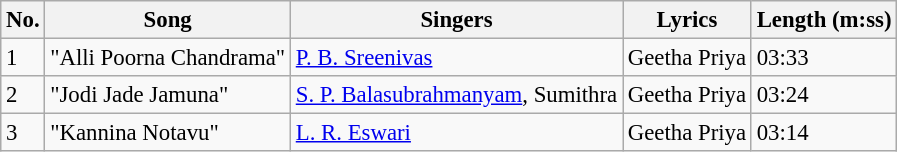<table class="wikitable" style="font-size:95%;">
<tr>
<th>No.</th>
<th>Song</th>
<th>Singers</th>
<th>Lyrics</th>
<th>Length (m:ss)</th>
</tr>
<tr>
<td>1</td>
<td>"Alli Poorna Chandrama"</td>
<td><a href='#'>P. B. Sreenivas</a></td>
<td>Geetha Priya</td>
<td>03:33</td>
</tr>
<tr>
<td>2</td>
<td>"Jodi Jade Jamuna"</td>
<td><a href='#'>S. P. Balasubrahmanyam</a>, Sumithra</td>
<td>Geetha Priya</td>
<td>03:24</td>
</tr>
<tr>
<td>3</td>
<td>"Kannina Notavu"</td>
<td><a href='#'>L. R. Eswari</a></td>
<td>Geetha Priya</td>
<td>03:14</td>
</tr>
</table>
